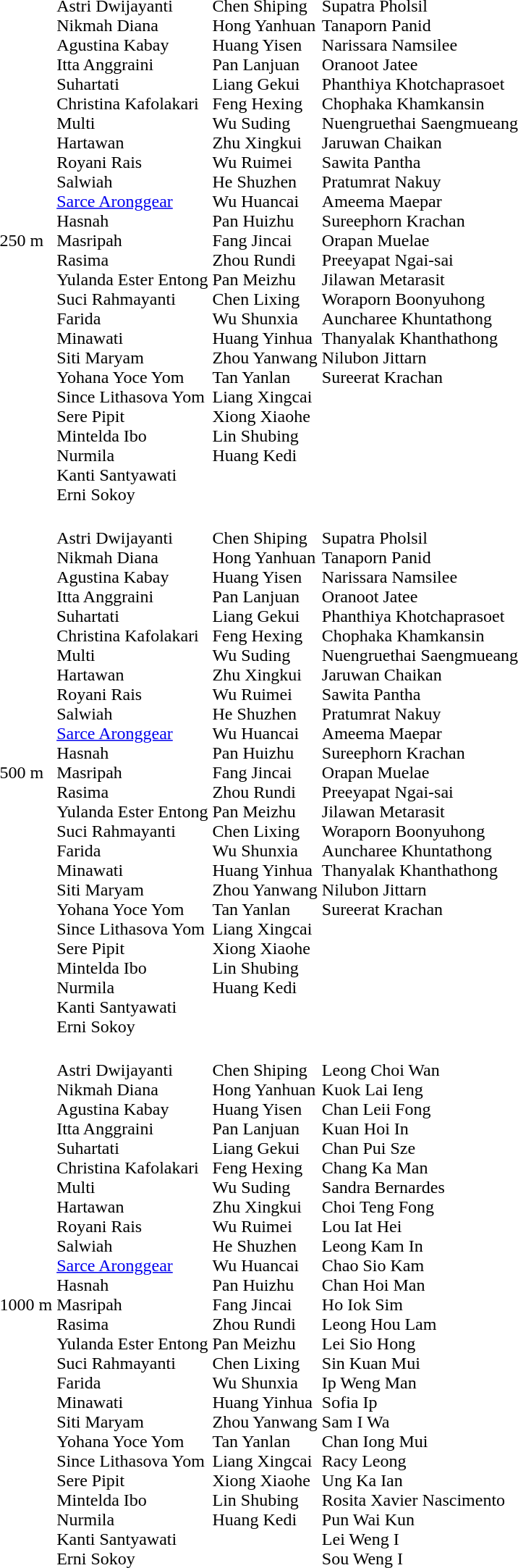<table>
<tr>
<td>250 m</td>
<td><br>Astri Dwijayanti<br>Nikmah Diana<br>Agustina Kabay<br>Itta Anggraini<br>Suhartati<br>Christina Kafolakari<br>Multi<br>Hartawan<br>Royani Rais<br>Salwiah<br><a href='#'>Sarce Aronggear</a><br>Hasnah<br>Masripah<br>Rasima<br>Yulanda Ester Entong<br>Suci Rahmayanti<br>Farida<br>Minawati<br>Siti Maryam<br>Yohana Yoce Yom<br>Since Lithasova Yom<br>Sere Pipit<br>Mintelda Ibo<br>Nurmila<br>Kanti Santyawati<br>Erni Sokoy</td>
<td valign=top><br>Chen Shiping<br>Hong Yanhuan<br>Huang Yisen<br>Pan Lanjuan<br>Liang Gekui<br>Feng Hexing<br>Wu Suding<br>Zhu Xingkui<br>Wu Ruimei<br>He Shuzhen<br>Wu Huancai<br>Pan Huizhu<br>Fang Jincai<br>Zhou Rundi<br>Pan Meizhu<br>Chen Lixing<br>Wu Shunxia<br>Huang Yinhua<br>Zhou Yanwang<br>Tan Yanlan<br>Liang Xingcai<br>Xiong Xiaohe<br>Lin Shubing<br>Huang Kedi</td>
<td valign=top><br>Supatra Pholsil<br>Tanaporn Panid<br>Narissara Namsilee<br>Oranoot Jatee<br>Phanthiya Khotchaprasoet<br>Chophaka Khamkansin<br>Nuengruethai Saengmueang<br>Jaruwan Chaikan<br>Sawita Pantha<br>Pratumrat Nakuy<br>Ameema Maepar<br>Sureephorn Krachan<br>Orapan Muelae<br>Preeyapat Ngai-sai<br>Jilawan Metarasit<br>Woraporn Boonyuhong<br>Auncharee Khuntathong<br>Thanyalak Khanthathong<br>Nilubon Jittarn<br>Sureerat Krachan</td>
</tr>
<tr>
<td>500 m</td>
<td><br>Astri Dwijayanti<br>Nikmah Diana<br>Agustina Kabay<br>Itta Anggraini<br>Suhartati<br>Christina Kafolakari<br>Multi<br>Hartawan<br>Royani Rais<br>Salwiah<br><a href='#'>Sarce Aronggear</a><br>Hasnah<br>Masripah<br>Rasima<br>Yulanda Ester Entong<br>Suci Rahmayanti<br>Farida<br>Minawati<br>Siti Maryam<br>Yohana Yoce Yom<br>Since Lithasova Yom<br>Sere Pipit<br>Mintelda Ibo<br>Nurmila<br>Kanti Santyawati<br>Erni Sokoy</td>
<td valign=top><br>Chen Shiping<br>Hong Yanhuan<br>Huang Yisen<br>Pan Lanjuan<br>Liang Gekui<br>Feng Hexing<br>Wu Suding<br>Zhu Xingkui<br>Wu Ruimei<br>He Shuzhen<br>Wu Huancai<br>Pan Huizhu<br>Fang Jincai<br>Zhou Rundi<br>Pan Meizhu<br>Chen Lixing<br>Wu Shunxia<br>Huang Yinhua<br>Zhou Yanwang<br>Tan Yanlan<br>Liang Xingcai<br>Xiong Xiaohe<br>Lin Shubing<br>Huang Kedi</td>
<td valign=top><br>Supatra Pholsil<br>Tanaporn Panid<br>Narissara Namsilee<br>Oranoot Jatee<br>Phanthiya Khotchaprasoet<br>Chophaka Khamkansin<br>Nuengruethai Saengmueang<br>Jaruwan Chaikan<br>Sawita Pantha<br>Pratumrat Nakuy<br>Ameema Maepar<br>Sureephorn Krachan<br>Orapan Muelae<br>Preeyapat Ngai-sai<br>Jilawan Metarasit<br>Woraporn Boonyuhong<br>Auncharee Khuntathong<br>Thanyalak Khanthathong<br>Nilubon Jittarn<br>Sureerat Krachan</td>
</tr>
<tr>
<td>1000 m</td>
<td><br>Astri Dwijayanti<br>Nikmah Diana<br>Agustina Kabay<br>Itta Anggraini<br>Suhartati<br>Christina Kafolakari<br>Multi<br>Hartawan<br>Royani Rais<br>Salwiah<br><a href='#'>Sarce Aronggear</a><br>Hasnah<br>Masripah<br>Rasima<br>Yulanda Ester Entong<br>Suci Rahmayanti<br>Farida<br>Minawati<br>Siti Maryam<br>Yohana Yoce Yom<br>Since Lithasova Yom<br>Sere Pipit<br>Mintelda Ibo<br>Nurmila<br>Kanti Santyawati<br>Erni Sokoy</td>
<td valign=top><br>Chen Shiping<br>Hong Yanhuan<br>Huang Yisen<br>Pan Lanjuan<br>Liang Gekui<br>Feng Hexing<br>Wu Suding<br>Zhu Xingkui<br>Wu Ruimei<br>He Shuzhen<br>Wu Huancai<br>Pan Huizhu<br>Fang Jincai<br>Zhou Rundi<br>Pan Meizhu<br>Chen Lixing<br>Wu Shunxia<br>Huang Yinhua<br>Zhou Yanwang<br>Tan Yanlan<br>Liang Xingcai<br>Xiong Xiaohe<br>Lin Shubing<br>Huang Kedi</td>
<td valign=top><br>Leong Choi Wan<br>Kuok Lai Ieng<br>Chan Leii Fong<br>Kuan Hoi In<br>Chan Pui Sze<br>Chang Ka Man<br>Sandra Bernardes<br>Choi Teng Fong<br>Lou Iat Hei<br>Leong Kam In<br>Chao Sio Kam<br>Chan Hoi Man<br>Ho Iok Sim<br>Leong Hou Lam<br>Lei Sio Hong<br>Sin Kuan Mui<br>Ip Weng Man<br>Sofia Ip<br>Sam I Wa<br>Chan Iong Mui<br>Racy Leong<br>Ung Ka Ian<br> Rosita Xavier Nascimento<br>Pun Wai Kun<br>Lei Weng I<br>Sou Weng I</td>
</tr>
</table>
